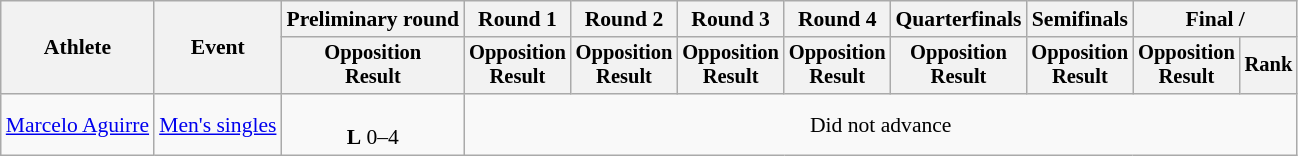<table class="wikitable" style="font-size:90%">
<tr>
<th rowspan="2">Athlete</th>
<th rowspan="2">Event</th>
<th>Preliminary round</th>
<th>Round 1</th>
<th>Round 2</th>
<th>Round 3</th>
<th>Round 4</th>
<th>Quarterfinals</th>
<th>Semifinals</th>
<th colspan=2>Final / </th>
</tr>
<tr style="font-size:95%">
<th>Opposition<br>Result</th>
<th>Opposition<br>Result</th>
<th>Opposition<br>Result</th>
<th>Opposition<br>Result</th>
<th>Opposition<br>Result</th>
<th>Opposition<br>Result</th>
<th>Opposition<br>Result</th>
<th>Opposition<br>Result</th>
<th>Rank</th>
</tr>
<tr align=center>
<td align=left><a href='#'>Marcelo Aguirre</a></td>
<td align=left><a href='#'>Men's singles</a></td>
<td><br><strong>L</strong> 0–4</td>
<td colspan=8>Did not advance</td>
</tr>
</table>
